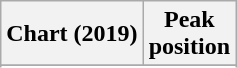<table class="wikitable sortable plainrowheaders">
<tr>
<th>Chart (2019)</th>
<th>Peak<br>position</th>
</tr>
<tr>
</tr>
<tr>
</tr>
<tr>
</tr>
</table>
